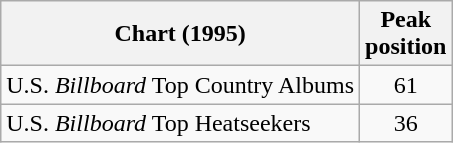<table class="wikitable">
<tr>
<th>Chart (1995)</th>
<th>Peak<br>position</th>
</tr>
<tr>
<td>U.S. <em>Billboard</em> Top Country Albums</td>
<td align="center">61</td>
</tr>
<tr>
<td>U.S. <em>Billboard</em> Top Heatseekers</td>
<td align="center">36</td>
</tr>
</table>
